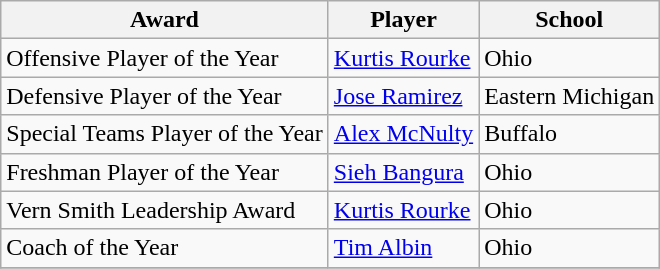<table class="wikitable" border="0">
<tr>
<th>Award</th>
<th>Player</th>
<th>School</th>
</tr>
<tr>
<td>Offensive Player of the Year</td>
<td><a href='#'>Kurtis Rourke</a></td>
<td>Ohio</td>
</tr>
<tr>
<td>Defensive Player of the Year</td>
<td><a href='#'>Jose Ramirez</a></td>
<td>Eastern Michigan</td>
</tr>
<tr>
<td>Special Teams Player of the Year</td>
<td><a href='#'>Alex McNulty</a></td>
<td>Buffalo</td>
</tr>
<tr>
<td>Freshman Player of the Year</td>
<td><a href='#'>Sieh Bangura</a></td>
<td>Ohio</td>
</tr>
<tr>
<td>Vern Smith Leadership Award</td>
<td><a href='#'>Kurtis Rourke</a></td>
<td>Ohio</td>
</tr>
<tr>
<td>Coach of the Year</td>
<td><a href='#'>Tim Albin</a></td>
<td>Ohio</td>
</tr>
<tr>
</tr>
</table>
